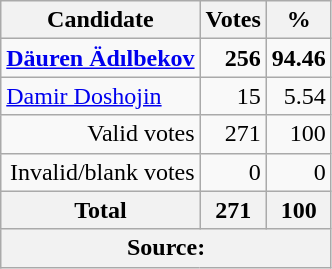<table class="wikitable" style="text-align:right">
<tr>
<th>Candidate</th>
<th>Votes</th>
<th>%</th>
</tr>
<tr>
<td align="left"><strong><a href='#'>Däuren Ädılbekov</a></strong></td>
<td><strong>256</strong></td>
<td><strong>94.46</strong></td>
</tr>
<tr>
<td align="left"><a href='#'>Damir Doshojin</a></td>
<td>15</td>
<td>5.54</td>
</tr>
<tr>
<td>Valid votes</td>
<td>271</td>
<td>100</td>
</tr>
<tr>
<td>Invalid/blank votes</td>
<td>0</td>
<td>0</td>
</tr>
<tr>
<th>Total</th>
<th>271</th>
<th>100</th>
</tr>
<tr>
<th colspan="3">Source: </th>
</tr>
</table>
